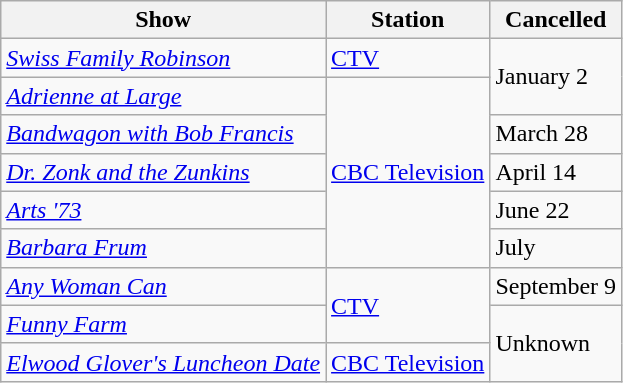<table class="wikitable">
<tr>
<th>Show</th>
<th>Station</th>
<th>Cancelled</th>
</tr>
<tr>
<td><em><a href='#'>Swiss Family Robinson</a></em></td>
<td><a href='#'>CTV</a></td>
<td rowspan="2">January 2</td>
</tr>
<tr>
<td><em><a href='#'>Adrienne at Large</a></em></td>
<td rowspan="5"><a href='#'>CBC Television</a></td>
</tr>
<tr>
<td><em><a href='#'>Bandwagon with Bob Francis</a></em></td>
<td>March 28</td>
</tr>
<tr>
<td><em><a href='#'>Dr. Zonk and the Zunkins</a></em></td>
<td>April 14</td>
</tr>
<tr>
<td><em><a href='#'>Arts '73</a></em></td>
<td>June 22</td>
</tr>
<tr>
<td><em><a href='#'>Barbara Frum</a></em></td>
<td>July</td>
</tr>
<tr>
<td><em><a href='#'>Any Woman Can</a></em></td>
<td rowspan="2"><a href='#'>CTV</a></td>
<td>September 9</td>
</tr>
<tr>
<td><em><a href='#'>Funny Farm</a></em></td>
<td rowspan="2">Unknown</td>
</tr>
<tr>
<td><em><a href='#'>Elwood Glover's Luncheon Date</a></em></td>
<td><a href='#'>CBC Television</a></td>
</tr>
</table>
